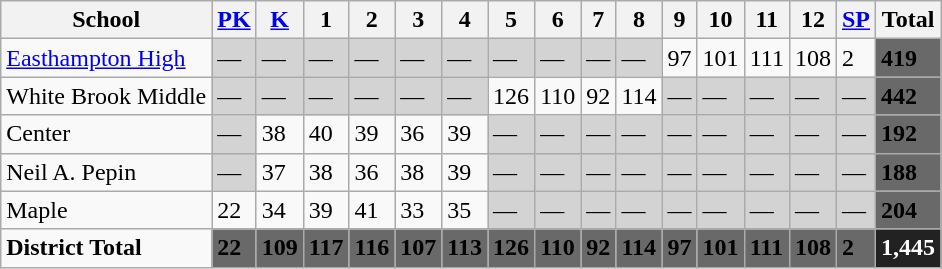<table class="wikitable sortable mw-collapsible">
<tr>
<th>School</th>
<th><a href='#'>PK</a></th>
<th><a href='#'>K</a></th>
<th>1</th>
<th>2</th>
<th>3</th>
<th>4</th>
<th>5</th>
<th>6</th>
<th>7</th>
<th>8</th>
<th>9</th>
<th>10</th>
<th>11</th>
<th>12</th>
<th><a href='#'>SP</a></th>
<th>Total</th>
</tr>
<tr>
<td><a href='#'>Easthampton High</a></td>
<td style="background: lightgray;">—</td>
<td style="background: lightgray;">—</td>
<td style="background: lightgray;">—</td>
<td style="background: lightgray;">—</td>
<td style="background: lightgray;">—</td>
<td style="background: lightgray;">—</td>
<td style="background: lightgray;">—</td>
<td style="background: lightgray;">—</td>
<td style="background: lightgray;">—</td>
<td style="background: lightgray;">—</td>
<td>97</td>
<td>101</td>
<td>111</td>
<td>108</td>
<td>2</td>
<td style="background: DimGray;"><strong>419</strong></td>
</tr>
<tr>
<td>White Brook Middle</td>
<td style="background: lightgray;">—</td>
<td style="background: lightgray;">—</td>
<td style="background: lightgray;">—</td>
<td style="background: lightgray;">—</td>
<td style="background: lightgray;">—</td>
<td style="background: lightgray;">—</td>
<td>126</td>
<td>110</td>
<td>92</td>
<td>114</td>
<td style="background: lightgray;">—</td>
<td style="background: lightgray;">—</td>
<td style="background: lightgray;">—</td>
<td style="background: lightgray;">—</td>
<td style="background: lightgray;">—</td>
<td style="background: DimGray;"><strong>442</strong></td>
</tr>
<tr>
<td>Center</td>
<td style="background: lightgray;">—</td>
<td>38</td>
<td>40</td>
<td>39</td>
<td>36</td>
<td>39</td>
<td style="background: lightgray;">—</td>
<td style="background: lightgray;">—</td>
<td style="background: lightgray;">—</td>
<td style="background: lightgray;">—</td>
<td style="background: lightgray;">—</td>
<td style="background: lightgray;">—</td>
<td style="background: lightgray;">—</td>
<td style="background: lightgray;">—</td>
<td style="background: lightgray;">—</td>
<td style="background: DimGray;"><strong>192</strong></td>
</tr>
<tr>
<td>Neil A. Pepin</td>
<td style="background: lightgray;">—</td>
<td>37</td>
<td>38</td>
<td>36</td>
<td>38</td>
<td>39</td>
<td style="background: lightgray;">—</td>
<td style="background: lightgray;">—</td>
<td style="background: lightgray;">—</td>
<td style="background: lightgray;">—</td>
<td style="background: lightgray;">—</td>
<td style="background: lightgray;">—</td>
<td style="background: lightgray;">—</td>
<td style="background: lightgray;">—</td>
<td style="background: lightgray;">—</td>
<td style="background: DimGray;"><strong>188</strong></td>
</tr>
<tr>
<td>Maple</td>
<td>22</td>
<td>34</td>
<td>39</td>
<td>41</td>
<td>33</td>
<td>35</td>
<td style="background: lightgray;">—</td>
<td style="background: lightgray;">—</td>
<td style="background: lightgray;">—</td>
<td style="background: lightgray;">—</td>
<td style="background: lightgray;">—</td>
<td style="background: lightgray;">—</td>
<td style="background: lightgray;">—</td>
<td style="background: lightgray;">—</td>
<td style="background: lightgray;">—</td>
<td style="background: DimGray;"><strong>204</strong></td>
</tr>
<tr>
<td><strong>District Total</strong></td>
<td style="background: DimGray;"><strong>22</strong></td>
<td style="background: DimGray;"><strong>109</strong></td>
<td style="background: DimGray;"><strong>117</strong></td>
<td style="background: DimGray;"><strong>116</strong></td>
<td style="background: DimGray;"><strong>107</strong></td>
<td style="background: DimGray;"><strong>113</strong></td>
<td style="background: DimGray;"><strong>126</strong></td>
<td style="background: DimGray;"><strong>110</strong></td>
<td style="background: DimGray;"><strong>92</strong></td>
<td style="background: DimGray;"><strong>114</strong></td>
<td style="background: DimGray;"><strong>97</strong></td>
<td style="background: DimGray;"><strong>101</strong></td>
<td style="background: DimGray;"><strong>111</strong></td>
<td style="background: DimGray;"><strong>108</strong></td>
<td style="background: DimGray;"><strong>2</strong></td>
<td style="color: white; background: #222"><strong>1,445</strong></td>
</tr>
</table>
